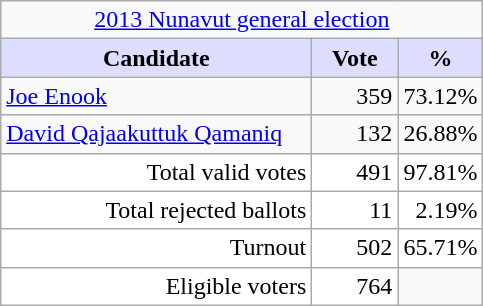<table class="wikitable">
<tr>
<td colspan=3 align=center><a href='#'>2013 Nunavut general election</a></td>
</tr>
<tr>
<th style="background:#ddf; width:200px;">Candidate</th>
<th style="background:#ddf; width:50px;">Vote</th>
<th style="background:#ddf; width:30px;">%</th>
</tr>
<tr>
<td><a href='#'>Joe Enook</a></td>
<td align="right">359</td>
<td align="right">73.12%</td>
</tr>
<tr>
<td><a href='#'>David Qajaakuttuk Qamaniq</a></td>
<td align="right">132</td>
<td align="right">26.88%</td>
</tr>
<tr style="background-color:white;text-align:right;border-top:1px solid darkgray;">
<td>Total valid votes</td>
<td>491</td>
<td>97.81%</td>
</tr>
<tr style="background-color:white;text-align:right;border-top:1px solid darkgray;">
<td>Total rejected ballots</td>
<td>11</td>
<td>2.19%</td>
</tr>
<tr style="background-color:white;text-align:right;border-top:1px solid darkgray;">
<td>Turnout</td>
<td>502</td>
<td>65.71%</td>
</tr>
<tr style="background-color:white;text-align:right;border-top:1px solid darkgray;">
<td>Eligible voters</td>
<td>764</td>
</tr>
</table>
